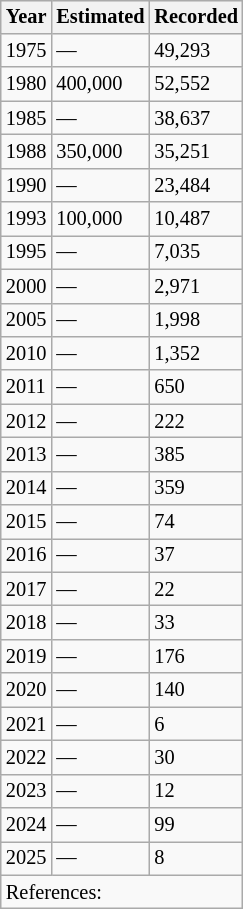<table class = "wikitable" style = "float:right; font-size:85%; margin-left:15px">
<tr>
<th>Year</th>
<th>Estimated</th>
<th>Recorded</th>
</tr>
<tr>
<td>1975</td>
<td>—</td>
<td>49,293</td>
</tr>
<tr>
<td>1980</td>
<td>400,000</td>
<td>52,552</td>
</tr>
<tr>
<td>1985</td>
<td>—</td>
<td>38,637</td>
</tr>
<tr>
<td>1988</td>
<td>350,000</td>
<td>35,251</td>
</tr>
<tr>
<td>1990</td>
<td>—</td>
<td>23,484</td>
</tr>
<tr>
<td>1993</td>
<td>100,000</td>
<td>10,487</td>
</tr>
<tr>
<td>1995</td>
<td>—</td>
<td>7,035</td>
</tr>
<tr>
<td>2000</td>
<td>—</td>
<td>2,971</td>
</tr>
<tr>
<td>2005</td>
<td>—</td>
<td>1,998</td>
</tr>
<tr>
<td>2010</td>
<td>—</td>
<td>1,352</td>
</tr>
<tr>
<td>2011</td>
<td>—</td>
<td>650</td>
</tr>
<tr>
<td>2012</td>
<td>—</td>
<td>222</td>
</tr>
<tr>
<td>2013</td>
<td>—</td>
<td>385</td>
</tr>
<tr>
<td>2014</td>
<td>—</td>
<td>359</td>
</tr>
<tr>
<td>2015</td>
<td>—</td>
<td>74</td>
</tr>
<tr>
<td>2016</td>
<td>—</td>
<td>37</td>
</tr>
<tr>
<td>2017</td>
<td>—</td>
<td>22</td>
</tr>
<tr>
<td>2018</td>
<td>—</td>
<td>33</td>
</tr>
<tr>
<td>2019</td>
<td>—</td>
<td>176</td>
</tr>
<tr>
<td>2020</td>
<td>—</td>
<td>140</td>
</tr>
<tr>
<td>2021</td>
<td>—</td>
<td>6</td>
</tr>
<tr>
<td>2022</td>
<td>—</td>
<td>30</td>
</tr>
<tr>
<td>2023</td>
<td>—</td>
<td>12</td>
</tr>
<tr>
<td>2024</td>
<td>—</td>
<td>99</td>
</tr>
<tr>
<td>2025</td>
<td>—</td>
<td>8</td>
</tr>
<tr>
<td colspan="3">References:</td>
</tr>
</table>
